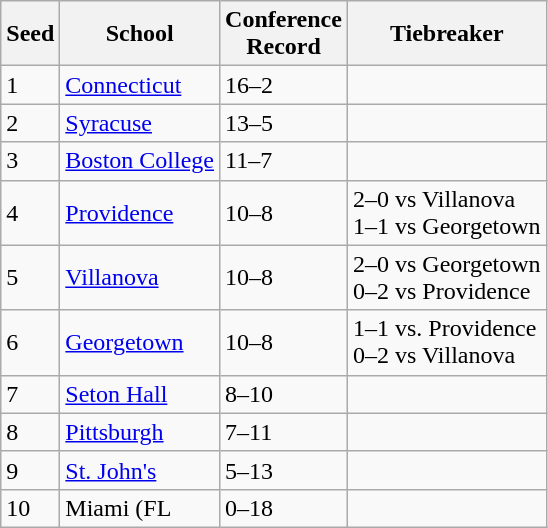<table class="wikitable">
<tr>
<th>Seed</th>
<th>School</th>
<th>Conference<br>Record</th>
<th>Tiebreaker</th>
</tr>
<tr>
<td>1</td>
<td><a href='#'>Connecticut</a></td>
<td>16–2</td>
<td></td>
</tr>
<tr>
<td>2</td>
<td><a href='#'>Syracuse</a></td>
<td>13–5</td>
<td></td>
</tr>
<tr>
<td>3</td>
<td><a href='#'>Boston College</a></td>
<td>11–7</td>
<td></td>
</tr>
<tr>
<td>4</td>
<td><a href='#'>Providence</a></td>
<td>10–8</td>
<td>2–0 vs Villanova<br>1–1 vs Georgetown</td>
</tr>
<tr>
<td>5</td>
<td><a href='#'>Villanova</a></td>
<td>10–8</td>
<td>2–0 vs Georgetown<br>0–2 vs Providence</td>
</tr>
<tr>
<td>6</td>
<td><a href='#'>Georgetown</a></td>
<td>10–8</td>
<td>1–1 vs. Providence<br>0–2 vs Villanova</td>
</tr>
<tr>
<td>7</td>
<td><a href='#'>Seton Hall</a></td>
<td>8–10</td>
<td></td>
</tr>
<tr>
<td>8</td>
<td><a href='#'>Pittsburgh</a></td>
<td>7–11</td>
<td></td>
</tr>
<tr>
<td>9</td>
<td><a href='#'>St. John's</a></td>
<td>5–13</td>
<td></td>
</tr>
<tr>
<td>10</td>
<td 1993–94 Miami Hurricanes men's basketball team>Miami (FL</td>
<td>0–18</td>
<td></td>
</tr>
</table>
